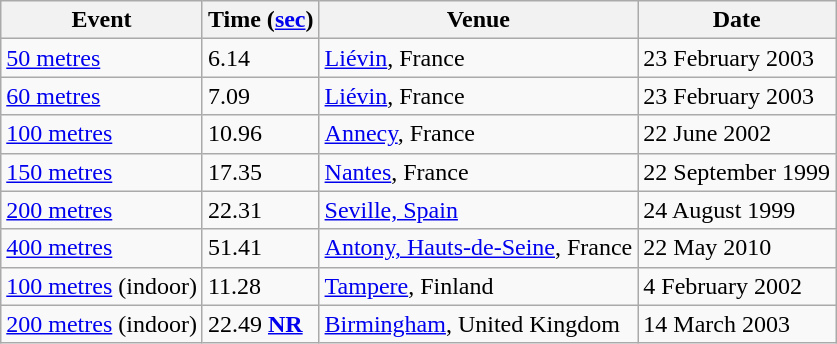<table class=wikitable>
<tr>
<th>Event</th>
<th>Time (<a href='#'>sec</a>)</th>
<th>Venue</th>
<th>Date</th>
</tr>
<tr>
<td><a href='#'>50 metres</a></td>
<td>6.14</td>
<td><a href='#'>Liévin</a>, France</td>
<td>23 February 2003</td>
</tr>
<tr>
<td><a href='#'>60 metres</a></td>
<td>7.09</td>
<td><a href='#'>Liévin</a>, France</td>
<td>23 February 2003</td>
</tr>
<tr>
<td><a href='#'>100 metres</a></td>
<td>10.96</td>
<td><a href='#'>Annecy</a>, France</td>
<td>22 June 2002</td>
</tr>
<tr>
<td><a href='#'>150 metres</a></td>
<td>17.35</td>
<td><a href='#'>Nantes</a>, France</td>
<td>22 September 1999</td>
</tr>
<tr>
<td><a href='#'>200 metres</a></td>
<td>22.31</td>
<td><a href='#'>Seville, Spain</a></td>
<td>24 August 1999</td>
</tr>
<tr>
<td><a href='#'>400 metres</a></td>
<td>51.41</td>
<td><a href='#'>Antony, Hauts-de-Seine</a>, France</td>
<td>22 May 2010</td>
</tr>
<tr>
<td><a href='#'>100 metres</a> (indoor)</td>
<td>11.28</td>
<td><a href='#'>Tampere</a>, Finland</td>
<td>4 February 2002</td>
</tr>
<tr>
<td><a href='#'>200 metres</a> (indoor)</td>
<td>22.49 <strong><a href='#'>NR</a></strong></td>
<td><a href='#'>Birmingham</a>, United Kingdom</td>
<td>14 March 2003</td>
</tr>
</table>
